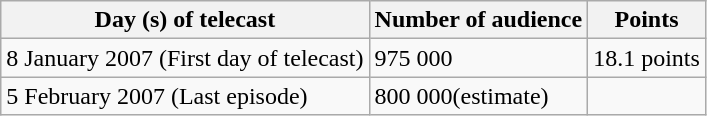<table class="wikitable">
<tr>
<th>Day (s) of telecast</th>
<th>Number of audience</th>
<th>Points</th>
</tr>
<tr>
<td>8 January 2007 (First day of telecast)</td>
<td>975 000</td>
<td>18.1 points</td>
</tr>
<tr>
<td>5 February 2007 (Last episode)</td>
<td>800 000(estimate)</td>
<td></td>
</tr>
</table>
